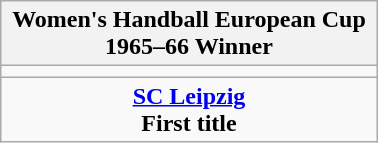<table class="wikitable" style="text-align: center; margin: 0 auto; width: 20%">
<tr>
<th>Women's Handball European Cup <br>1965–66 Winner</th>
</tr>
<tr>
<td></td>
</tr>
<tr>
<td><strong> <a href='#'>SC Leipzig</a></strong><br><strong>First title</strong> <br></td>
</tr>
</table>
